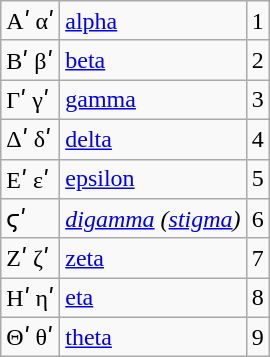<table class="wikitable" style="float:left;">
<tr>
<td>Αʹ αʹ</td>
<td><a href='#'>alpha</a></td>
<td>1</td>
</tr>
<tr>
<td>Βʹ βʹ</td>
<td><a href='#'>beta</a></td>
<td>2</td>
</tr>
<tr>
<td>Γʹ γʹ</td>
<td><a href='#'>gamma</a></td>
<td>3</td>
</tr>
<tr>
<td>Δʹ δʹ</td>
<td><a href='#'>delta</a></td>
<td>4</td>
</tr>
<tr>
<td>Εʹ εʹ</td>
<td><a href='#'>epsilon</a></td>
<td>5</td>
</tr>
<tr>
<td>ϛʹ</td>
<td><em><a href='#'>digamma</a> (<a href='#'>stigma</a>)</em></td>
<td>6</td>
</tr>
<tr>
<td>Ζʹ ζʹ</td>
<td><a href='#'>zeta</a></td>
<td>7</td>
</tr>
<tr>
<td>Ηʹ ηʹ</td>
<td><a href='#'>eta</a></td>
<td>8</td>
</tr>
<tr>
<td>Θʹ θʹ</td>
<td><a href='#'>theta</a></td>
<td>9</td>
</tr>
</table>
